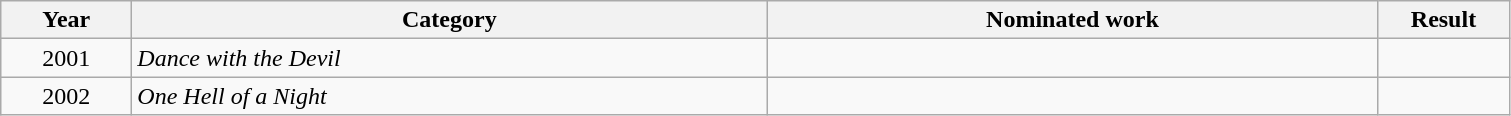<table class=wikitable>
<tr>
<th scope="col" style="width:5em;">Year</th>
<th scope="col" style="width:26em;">Category</th>
<th scope="col" style="width:25em;">Nominated work</th>
<th scope="col" style="width:5em;">Result</th>
</tr>
<tr>
<td style="text-align:center;">2001</td>
<td><em>Dance with the Devil</em></td>
<td></td>
<td></td>
</tr>
<tr>
<td style="text-align:center;">2002</td>
<td><em>One Hell of a Night</em></td>
<td></td>
<td></td>
</tr>
</table>
